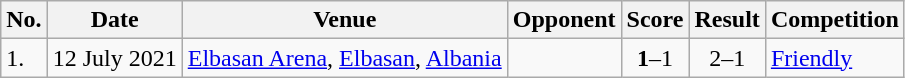<table class="wikitable">
<tr>
<th>No.</th>
<th>Date</th>
<th>Venue</th>
<th>Opponent</th>
<th>Score</th>
<th>Result</th>
<th>Competition</th>
</tr>
<tr>
<td>1.</td>
<td>12 July 2021</td>
<td><a href='#'>Elbasan Arena</a>, <a href='#'>Elbasan</a>, <a href='#'>Albania</a></td>
<td></td>
<td align=center><strong>1</strong>–1</td>
<td align=center>2–1</td>
<td><a href='#'>Friendly</a></td>
</tr>
</table>
